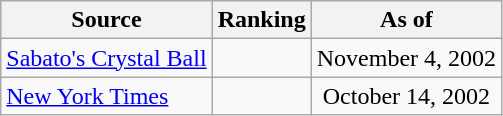<table class="wikitable" style="text-align:center">
<tr>
<th>Source</th>
<th>Ranking</th>
<th>As of</th>
</tr>
<tr>
<td align=left><a href='#'>Sabato's Crystal Ball</a></td>
<td></td>
<td>November 4, 2002</td>
</tr>
<tr>
<td align=left><a href='#'>New York Times</a></td>
<td></td>
<td>October 14, 2002</td>
</tr>
</table>
